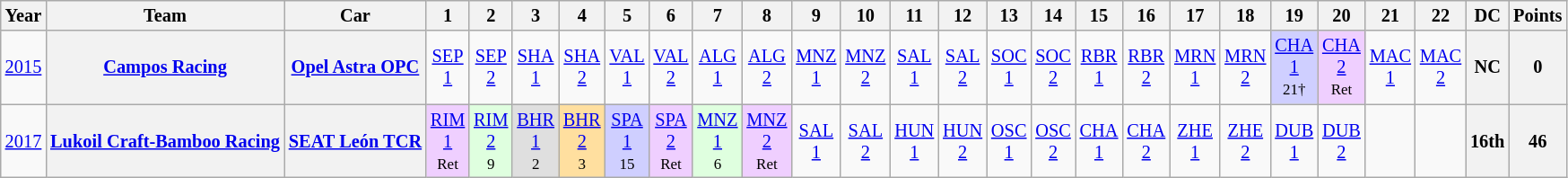<table class="wikitable" style="text-align:center; font-size:85%">
<tr>
<th>Year</th>
<th>Team</th>
<th>Car</th>
<th>1</th>
<th>2</th>
<th>3</th>
<th>4</th>
<th>5</th>
<th>6</th>
<th>7</th>
<th>8</th>
<th>9</th>
<th>10</th>
<th>11</th>
<th>12</th>
<th>13</th>
<th>14</th>
<th>15</th>
<th>16</th>
<th>17</th>
<th>18</th>
<th>19</th>
<th>20</th>
<th>21</th>
<th>22</th>
<th>DC</th>
<th>Points</th>
</tr>
<tr>
<td><a href='#'>2015</a></td>
<th><a href='#'>Campos Racing</a></th>
<th><a href='#'>Opel Astra OPC</a></th>
<td><a href='#'>SEP<br>1</a></td>
<td><a href='#'>SEP<br>2</a></td>
<td><a href='#'>SHA<br>1</a></td>
<td><a href='#'>SHA<br>2</a></td>
<td><a href='#'>VAL<br>1</a></td>
<td><a href='#'>VAL<br>2</a></td>
<td><a href='#'>ALG<br>1</a></td>
<td><a href='#'>ALG<br>2</a></td>
<td><a href='#'>MNZ<br>1</a></td>
<td><a href='#'>MNZ<br>2</a></td>
<td><a href='#'>SAL<br>1</a></td>
<td><a href='#'>SAL<br>2</a></td>
<td><a href='#'>SOC<br>1</a></td>
<td><a href='#'>SOC<br>2</a></td>
<td><a href='#'>RBR<br>1</a></td>
<td><a href='#'>RBR<br>2</a></td>
<td><a href='#'>MRN<br>1</a></td>
<td><a href='#'>MRN<br>2</a></td>
<td style="background:#CFCFFF;"><a href='#'>CHA<br>1</a><br><small>21†</small></td>
<td style="background:#EFCFFF;"><a href='#'>CHA<br>2</a><br><small>Ret</small></td>
<td><a href='#'>MAC<br>1</a></td>
<td><a href='#'>MAC<br>2</a></td>
<th>NC</th>
<th>0</th>
</tr>
<tr>
<td><a href='#'>2017</a></td>
<th><a href='#'>Lukoil Craft-Bamboo Racing</a></th>
<th><a href='#'>SEAT León TCR</a></th>
<td style="background:#EFCFFF;"><a href='#'>RIM<br>1</a><br><small>Ret</small></td>
<td style="background:#DFFFDF;"><a href='#'>RIM<br>2</a><br><small>9</small></td>
<td style="background:#DFDFDF;"><a href='#'>BHR<br>1</a><br><small>2</small></td>
<td style="background:#FFDF9F;"><a href='#'>BHR<br>2</a><br><small>3</small></td>
<td style="background:#CFCFFF;"><a href='#'>SPA<br>1</a><br><small>15</small></td>
<td style="background:#EFCFFF;"><a href='#'>SPA<br>2</a><br><small>Ret</small></td>
<td style="background:#DFFFDF;"><a href='#'>MNZ<br>1</a><br><small>6</small></td>
<td style="background:#EFCFFF;"><a href='#'>MNZ<br>2</a><br><small>Ret</small></td>
<td><a href='#'>SAL<br>1</a></td>
<td><a href='#'>SAL<br>2</a></td>
<td><a href='#'>HUN<br>1</a></td>
<td><a href='#'>HUN<br>2</a></td>
<td><a href='#'>OSC<br>1</a></td>
<td><a href='#'>OSC<br>2</a></td>
<td><a href='#'>CHA<br>1</a></td>
<td><a href='#'>CHA<br>2</a></td>
<td><a href='#'>ZHE<br>1</a></td>
<td><a href='#'>ZHE<br>2</a></td>
<td><a href='#'>DUB<br>1</a></td>
<td><a href='#'>DUB<br>2</a></td>
<td></td>
<td></td>
<th>16th</th>
<th>46</th>
</tr>
</table>
